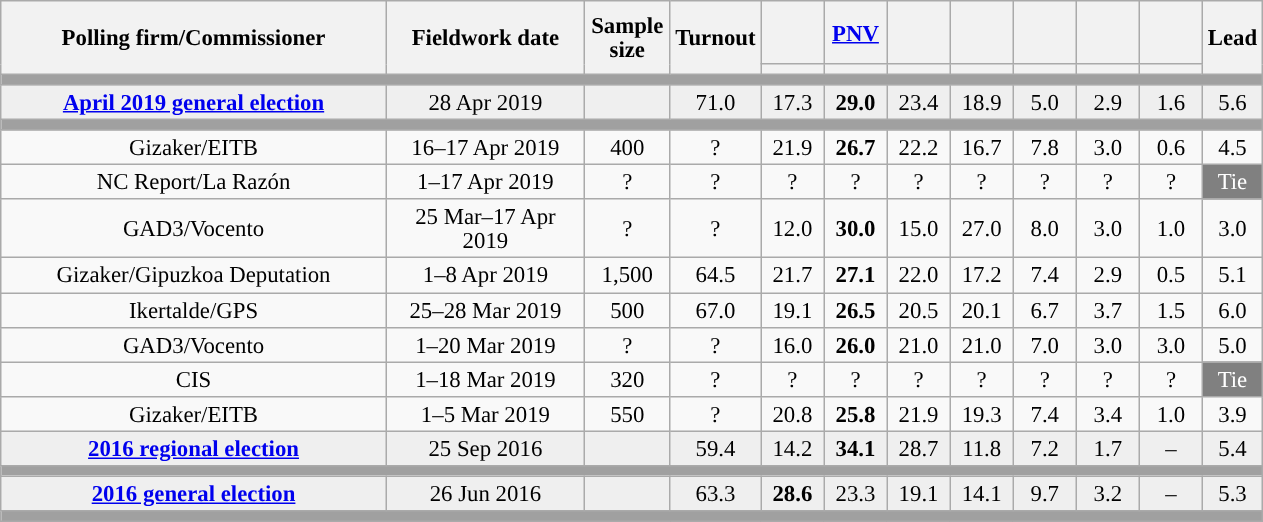<table class="wikitable collapsible collapsed" style="text-align:center; font-size:95%; line-height:16px;">
<tr style="height:42px;">
<th style="width:250px;" rowspan="2">Polling firm/Commissioner</th>
<th style="width:125px;" rowspan="2">Fieldwork date</th>
<th style="width:50px;" rowspan="2">Sample size</th>
<th style="width:45px;" rowspan="2">Turnout</th>
<th style="width:35px;"></th>
<th style="width:35px;"><a href='#'>PNV</a></th>
<th style="width:35px;"></th>
<th style="width:35px;"></th>
<th style="width:35px;"></th>
<th style="width:35px;"></th>
<th style="width:35px;"></th>
<th style="width:30px;" rowspan="2">Lead</th>
</tr>
<tr>
<th style="color:inherit;background:"></th>
<th style="color:inherit;background:"></th>
<th style="color:inherit;background:"></th>
<th style="color:inherit;background:"></th>
<th style="color:inherit;background:"></th>
<th style="color:inherit;background:"></th>
<th style="color:inherit;background:"></th>
</tr>
<tr>
<td colspan="12" style="background:#A0A0A0"></td>
</tr>
<tr style="background:#EFEFEF;">
<td><strong><a href='#'>April 2019 general election</a></strong></td>
<td>28 Apr 2019</td>
<td></td>
<td>71.0</td>
<td>17.3<br></td>
<td><strong>29.0</strong><br></td>
<td>23.4<br></td>
<td>18.9<br></td>
<td>5.0<br></td>
<td>2.9<br></td>
<td>1.6<br></td>
<td style="background:">5.6</td>
</tr>
<tr>
<td colspan="12" style="background:#A0A0A0"></td>
</tr>
<tr>
<td>Gizaker/EITB</td>
<td>16–17 Apr 2019</td>
<td>400</td>
<td>?</td>
<td>21.9<br></td>
<td><strong>26.7</strong><br></td>
<td>22.2<br></td>
<td>16.7<br></td>
<td>7.8<br></td>
<td>3.0<br></td>
<td>0.6<br></td>
<td style="background:">4.5</td>
</tr>
<tr>
<td>NC Report/La Razón</td>
<td>1–17 Apr 2019</td>
<td>?</td>
<td>?</td>
<td>?<br></td>
<td>?<br></td>
<td>?<br></td>
<td>?<br></td>
<td>?<br></td>
<td>?<br></td>
<td>?<br></td>
<td style="background:gray;color:white;">Tie</td>
</tr>
<tr>
<td>GAD3/Vocento</td>
<td>25 Mar–17 Apr 2019</td>
<td>?</td>
<td>?</td>
<td>12.0<br></td>
<td><strong>30.0</strong><br></td>
<td>15.0<br></td>
<td>27.0<br></td>
<td>8.0<br></td>
<td>3.0<br></td>
<td>1.0<br></td>
<td style="background:">3.0</td>
</tr>
<tr>
<td>Gizaker/Gipuzkoa Deputation</td>
<td>1–8 Apr 2019</td>
<td>1,500</td>
<td>64.5</td>
<td>21.7<br></td>
<td><strong>27.1</strong><br></td>
<td>22.0<br></td>
<td>17.2<br></td>
<td>7.4<br></td>
<td>2.9<br></td>
<td>0.5<br></td>
<td style="background:">5.1</td>
</tr>
<tr>
<td>Ikertalde/GPS</td>
<td>25–28 Mar 2019</td>
<td>500</td>
<td>67.0</td>
<td>19.1<br></td>
<td><strong>26.5</strong><br></td>
<td>20.5<br></td>
<td>20.1<br></td>
<td>6.7<br></td>
<td>3.7<br></td>
<td>1.5<br></td>
<td style="background:">6.0</td>
</tr>
<tr>
<td>GAD3/Vocento</td>
<td>1–20 Mar 2019</td>
<td>?</td>
<td>?</td>
<td>16.0<br></td>
<td><strong>26.0</strong><br></td>
<td>21.0<br></td>
<td>21.0<br></td>
<td>7.0<br></td>
<td>3.0<br></td>
<td>3.0<br></td>
<td style="background:">5.0</td>
</tr>
<tr>
<td>CIS</td>
<td>1–18 Mar 2019</td>
<td>320</td>
<td>?</td>
<td>?<br></td>
<td>?<br></td>
<td>?<br></td>
<td>?<br></td>
<td>?<br></td>
<td>?<br></td>
<td>?<br></td>
<td style="background:gray;color:white;">Tie</td>
</tr>
<tr>
<td>Gizaker/EITB</td>
<td>1–5 Mar 2019</td>
<td>550</td>
<td>?</td>
<td>20.8<br></td>
<td><strong>25.8</strong><br></td>
<td>21.9<br></td>
<td>19.3<br></td>
<td>7.4<br></td>
<td>3.4<br></td>
<td>1.0<br></td>
<td style="background:">3.9</td>
</tr>
<tr style="background:#EFEFEF;">
<td><strong><a href='#'>2016 regional election</a></strong></td>
<td>25 Sep 2016</td>
<td></td>
<td>59.4</td>
<td>14.2<br></td>
<td><strong>34.1</strong><br></td>
<td>28.7<br></td>
<td>11.8<br></td>
<td>7.2<br></td>
<td>1.7<br></td>
<td>–</td>
<td style="background:">5.4</td>
</tr>
<tr>
<td colspan="12" style="background:#A0A0A0"></td>
</tr>
<tr style="background:#EFEFEF;">
<td><strong><a href='#'>2016 general election</a></strong></td>
<td>26 Jun 2016</td>
<td></td>
<td>63.3</td>
<td><strong>28.6</strong><br></td>
<td>23.3<br></td>
<td>19.1<br></td>
<td>14.1<br></td>
<td>9.7<br></td>
<td>3.2<br></td>
<td>–</td>
<td style="background:">5.3</td>
</tr>
<tr>
<td colspan="12" style="background:#A0A0A0"></td>
</tr>
</table>
